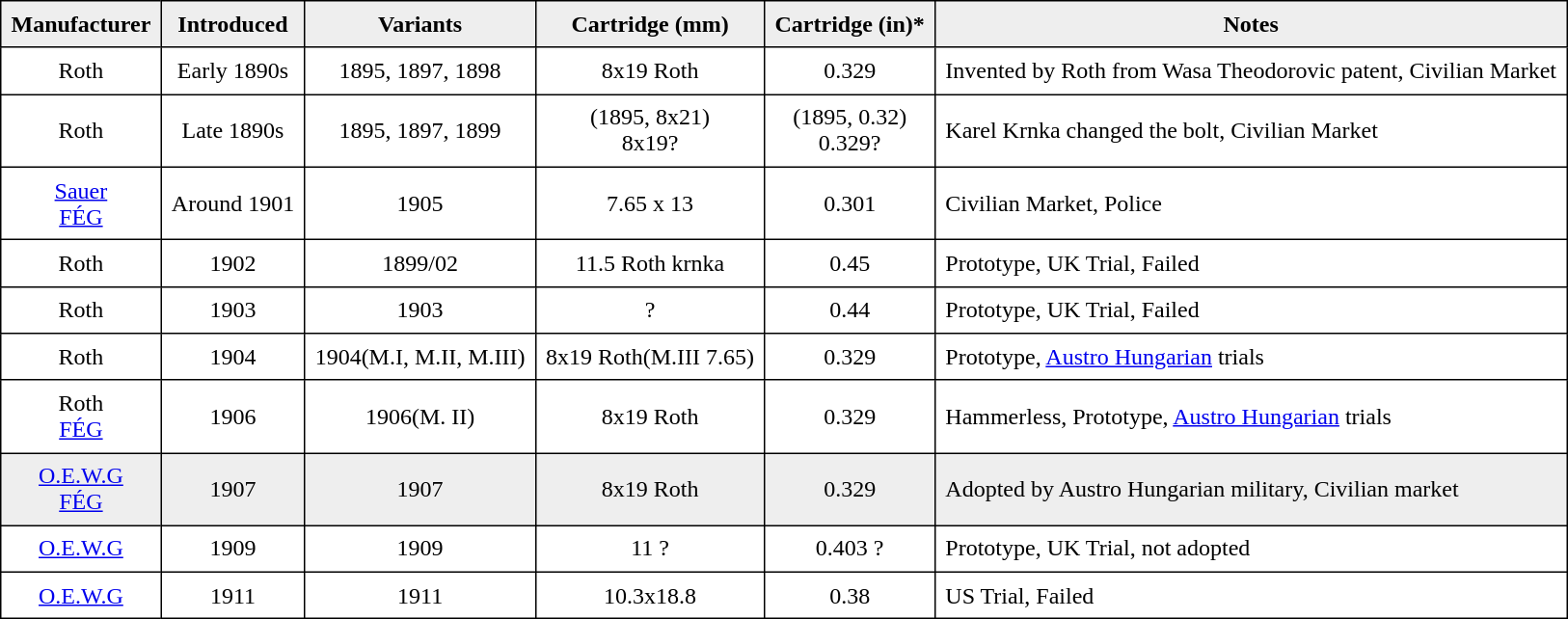<table style="border-spacing:0;width:9.3 in;">
<tr>
<td align=center style="background-color:#eeeeee;border-top:0.05pt solid #000000;border-bottom:0.05pt solid #000000;border-left:0.05pt solid #000000;border-right:none;padding:0.0694in;"><span><strong>Manufacturer</strong></span></td>
<td align=center style="background-color:#eeeeee;border-top:0.05pt solid #000000;border-bottom:0.05pt solid #000000;border-left:0.05pt solid #000000;border-right:none;padding:0.0694in;"><span><strong>Introduced</strong></span></td>
<td align=center style="background-color:#eeeeee;border-top:0.05pt solid #000000;border-bottom:0.05pt solid #000000;border-left:0.05pt solid #000000;border-right:none;padding:0.0694in;"><span><strong>Variants</strong></span></td>
<td align=center style="background-color:#eeeeee;border-top:0.05pt solid #000000;border-bottom:0.05pt solid #000000;border-left:0.05pt solid #000000;border-right:none;padding:0.0694in;"><span><strong>Cartridge (mm)</strong></span></td>
<td align=center style="background-color:#eeeeee;border-top:0.05pt solid #000000;border-bottom:0.05pt solid #000000;border-left:0.05pt solid #000000;border-right:none;padding:0.0694in;"><span><strong>Cartridge (in)*</strong></span></td>
<td align=center style="background-color:#eeeeee;border:0.05pt solid #000000;padding:0.0694in;"><span><strong>Notes</strong></span></td>
</tr>
<tr>
<td align=center style="border-top:none;border-bottom:0.05pt solid #000000;border-left:0.05pt solid #000000;border-right:none;padding:0.0694in;">Roth</td>
<td align=center style="border-top:none;border-bottom:0.05pt solid #000000;border-left:0.05pt solid #000000;border-right:none;padding:0.0694in;"><span>Early 1890s</span></td>
<td align=center style="border-top:none;border-bottom:0.05pt solid #000000;border-left:0.05pt solid #000000;border-right:none;padding:0.0694in;"><span>1895, 1897, 1898</span></td>
<td align=center style="border-top:none;border-bottom:0.05pt solid #000000;border-left:0.05pt solid #000000;border-right:none;padding:0.0694in;"><span>8x19 Roth</span></td>
<td align=center style="border-top:none;border-bottom:0.05pt solid #000000;border-left:0.05pt solid #000000;border-right:none;padding:0.0694in;"><span>0.329</span></td>
<td style="border-top:none;border-bottom:0.05pt solid #000000;border-left:0.05pt solid #000000;border-right:0.05pt solid #000000;padding:0.0694in;"><span>I</span><span>nvented by </span><span>Roth from</span> <span>Wasa Theodorovic</span> <span>patent</span><span>, </span><span>Civilian Market</span></td>
</tr>
<tr>
<td align=center style="border-top:none;border-bottom:0.05pt solid #000000;border-left:0.05pt solid #000000;border-right:none;padding:0.0694in;"><span>Roth</span></td>
<td align=center style="border-top:none;border-bottom:0.05pt solid #000000;border-left:0.05pt solid #000000;border-right:none;padding:0.0694in;"><span>Late 1890s</span></td>
<td align=center style="border-top:none;border-bottom:0.05pt solid #000000;border-left:0.05pt solid #000000;border-right:none;padding:0.0694in;"><span>1895, 1897, 1899</span></td>
<td align=center style="border-top:none;border-bottom:0.05pt solid #000000;border-left:0.05pt solid #000000;border-right:none;padding:0.0694in;"><span>(1895, 8x21)</span><br><span>8x19?</span></td>
<td align=center style="border-top:none;border-bottom:0.05pt solid #000000;border-left:0.05pt solid #000000;border-right:none;padding:0.0694in;"><span>(1895, 0.32)</span><br><span>0.329?</span></td>
<td style="border-top:none;border-bottom:0.05pt solid #000000;border-left:0.05pt solid #000000;border-right:0.05pt solid #000000;padding:0.0694in;"><span>Karel Krnka changed the bolt, Civilian Market</span></td>
</tr>
<tr>
<td align="center" style="border-top:none;border-bottom:0.05pt solid #000000;border-left:0.05pt solid #000000;border-right:none;padding:0.0694in;"><span><a href='#'>Sauer</a></span><br><a href='#'>FÉG</a></td>
<td align="center" style="border-top:none;border-bottom:0.05pt solid #000000;border-left:0.05pt solid #000000;border-right:none;padding:0.0694in;"><span>Around 1901</span></td>
<td align="center" style="border-top:none;border-bottom:0.05pt solid #000000;border-left:0.05pt solid #000000;border-right:none;padding:0.0694in;"><span>1905</span></td>
<td align="center" style="border-top:none;border-bottom:0.05pt solid #000000;border-left:0.05pt solid #000000;border-right:none;padding:0.0694in;"><span>7.65 x 13</span></td>
<td align="center" style="border-top:none;border-bottom:0.05pt solid #000000;border-left:0.05pt solid #000000;border-right:none;padding:0.0694in;"><span>0.301</span></td>
<td style="border-top:none;border-bottom:0.05pt solid #000000;border-left:0.05pt solid #000000;border-right:0.05pt solid #000000;padding:0.0694in;"><span>Civilian Market, Police</span></td>
</tr>
<tr>
<td align="center" style="border-top:none;border-bottom:0.05pt solid #000000;border-left:0.05pt solid #000000;border-right:none;padding:0.0694in;">Roth</td>
<td align="center" style="border-top:none;border-bottom:0.05pt solid #000000;border-left:0.05pt solid #000000;border-right:none;padding:0.0694in;"><span>1902</span></td>
<td align="center" style="border-top:none;border-bottom:0.05pt solid #000000;border-left:0.05pt solid #000000;border-right:none;padding:0.0694in;"><span>1899/02</span></td>
<td align="center" style="border-top:none;border-bottom:0.05pt solid #000000;border-left:0.05pt solid #000000;border-right:none;padding:0.0694in;"><span>11.5 Roth krnka</span></td>
<td align="center" style="border-top:none;border-bottom:0.05pt solid #000000;border-left:0.05pt solid #000000;border-right:none;padding:0.0694in;"><span>0.45</span></td>
<td style="border-top:none;border-bottom:0.05pt solid #000000;border-left:0.05pt solid #000000;border-right:0.05pt solid #000000;padding:0.0694in;"><span>Prototype, UK Trial, Failed</span></td>
</tr>
<tr>
<td align="center" style="border-top:none;border-bottom:0.05pt solid #000000;border-left:0.05pt solid #000000;border-right:none;padding:0.0694in;">Roth</td>
<td align="center" style="border-top:none;border-bottom:0.05pt solid #000000;border-left:0.05pt solid #000000;border-right:none;padding:0.0694in;"><span>1903</span></td>
<td align="center" style="border-top:none;border-bottom:0.05pt solid #000000;border-left:0.05pt solid #000000;border-right:none;padding:0.0694in;"><span>1903</span></td>
<td align="center" style="border-top:none;border-bottom:0.05pt solid #000000;border-left:0.05pt solid #000000;border-right:none;padding:0.0694in;"><span>?</span></td>
<td align="center" style="border-top:none;border-bottom:0.05pt solid #000000;border-left:0.05pt solid #000000;border-right:none;padding:0.0694in;"><span>0.44</span></td>
<td style="border-top:none;border-bottom:0.05pt solid #000000;border-left:0.05pt solid #000000;border-right:0.05pt solid #000000;padding:0.0694in;"><span>Prototype, UK Trial, Failed</span></td>
</tr>
<tr>
<td align=center style="border-top:none;border-bottom:0.05pt solid #000000;border-left:0.05pt solid #000000;border-right:none;padding:0.0694in;">Roth</td>
<td align=center style="border-top:none;border-bottom:0.05pt solid #000000;border-left:0.05pt solid #000000;border-right:none;padding:0.0694in;"><span>1904</span></td>
<td align=center style="border-top:none;border-bottom:0.05pt solid #000000;border-left:0.05pt solid #000000;border-right:none;padding:0.0694in;"><span>1904(M.I, M.II, M.III)</span></td>
<td align=center style="border-top:none;border-bottom:0.05pt solid #000000;border-left:0.05pt solid #000000;border-right:none;padding:0.0694in;"><span>8x19 Roth</span>(M.III 7.65)</td>
<td align=center style="border-top:none;border-bottom:0.05pt solid #000000;border-left:0.05pt solid #000000;border-right:none;padding:0.0694in;"><span>0.329</span></td>
<td style="border-top:none;border-bottom:0.05pt solid #000000;border-left:0.05pt solid #000000;border-right:0.05pt solid #000000;padding:0.0694in;"><span>Prototype, <a href='#'>Austro Hungarian</a> trials</span></td>
</tr>
<tr>
<td align=center style="border-top:none;border-bottom:0.05pt solid #000000;border-left:0.05pt solid #000000;border-right:none;padding:0.0694in;">Roth<br><a href='#'>FÉG</a></td>
<td align=center style="border-top:none;border-bottom:0.05pt solid #000000;border-left:0.05pt solid #000000;border-right:none;padding:0.0694in;"><span>1906</span></td>
<td align=center style="border-top:none;border-bottom:0.05pt solid #000000;border-left:0.05pt solid #000000;border-right:none;padding:0.0694in;"><span>1906(M. II)</span></td>
<td align=center style="border-top:none;border-bottom:0.05pt solid #000000;border-left:0.05pt solid #000000;border-right:none;padding:0.0694in;"><span>8x19 Roth</span></td>
<td align=center style="border-top:none;border-bottom:0.05pt solid #000000;border-left:0.05pt solid #000000;border-right:none;padding:0.0694in;"><span>0.329</span></td>
<td style="border-top:none;border-bottom:0.05pt solid #000000;border-left:0.05pt solid #000000;border-right:0.05pt solid #000000;padding:0.0694in;"><span>Hammerless, Prototype, <a href='#'>Austro Hungarian</a> trials</span></td>
</tr>
<tr>
<td align=center style="background-color:#eeeeee;border-top:none;border-bottom:0.05pt solid #000000;border-left:0.05pt solid #000000;border-right:none;padding:0.0694in;"><span><a href='#'>O.E.W.G</a></span><br><span><a href='#'>FÉG</a></span></td>
<td align=center style="background-color:#eeeeee;border-top:none;border-bottom:0.05pt solid #000000;border-left:0.05pt solid #000000;border-right:none;padding:0.0694in;"><span>1907</span></td>
<td align=center style="background-color:#eeeeee;border-top:none;border-bottom:0.05pt solid #000000;border-left:0.05pt solid #000000;border-right:none;padding:0.0694in;"><span>1907</span></td>
<td align=center style="background-color:#eeeeee;border-top:none;border-bottom:0.05pt solid #000000;border-left:0.05pt solid #000000;border-right:none;padding:0.0694in;"><span>8x19 Roth</span></td>
<td align=center style="background-color:#eeeeee;border-top:none;border-bottom:0.05pt solid #000000;border-left:0.05pt solid #000000;border-right:none;padding:0.0694in;"><span>0.329</span></td>
<td style="background-color:#eeeeee;border-top:none;border-bottom:0.05pt solid #000000;border-left:0.05pt solid #000000;border-right:0.05pt solid #000000;padding:0.0694in;"><span>Adopted by Austro Hungarian military, Civilian market</span></td>
</tr>
<tr>
<td align=center style="border-top:none;border-bottom:0.05pt solid #000000;border-left:0.05pt solid #000000;border-right:none;padding:0.0694in;"><span><a href='#'>O.E.W.G</a></span></td>
<td align=center style="border-top:none;border-bottom:0.05pt solid #000000;border-left:0.05pt solid #000000;border-right:none;padding:0.0694in;"><span>1909</span></td>
<td align=center style="border-top:none;border-bottom:0.05pt solid #000000;border-left:0.05pt solid #000000;border-right:none;padding:0.0694in;"><span>1909</span></td>
<td align=center style="border-top:none;border-bottom:0.05pt solid #000000;border-left:0.05pt solid #000000;border-right:none;padding:0.0694in;"><span>11 ?</span></td>
<td align=center style="border-top:none;border-bottom:0.05pt solid #000000;border-left:0.05pt solid #000000;border-right:none;padding:0.0694in;"><span>0.403 ?</span></td>
<td style="border-top:none;border-bottom:0.05pt solid #000000;border-left:0.05pt solid #000000;border-right:0.05pt solid #000000;padding:0.0694in;"><span>Prototype, UK Trial, not adopted</span></td>
</tr>
<tr>
<td align=center style="border-top:none;border-bottom:0.05pt solid #000000;border-left:0.05pt solid #000000;border-right:none;padding:0.0694in;"><span><a href='#'>O.E.W.G</a></span></td>
<td align=center style="border-top:none;border-bottom:0.05pt solid #000000;border-left:0.05pt solid #000000;border-right:none;padding:0.0694in;"><span>1911</span></td>
<td align=center style="border-top:none;border-bottom:0.05pt solid #000000;border-left:0.05pt solid #000000;border-right:none;padding:0.0694in;"><span>1911</span></td>
<td align=center style="border-top:none;border-bottom:0.05pt solid #000000;border-left:0.05pt solid #000000;border-right:none;padding:0.0694in;"><span>10.3x18.8</span></td>
<td align=center style="border-top:none;border-bottom:0.05pt solid #000000;border-left:0.05pt solid #000000;border-right:none;padding:0.0694in;"><span>0.38</span></td>
<td style="border-top:none;border-bottom:0.05pt solid #000000;border-left:0.05pt solid #000000;border-right:0.05pt solid #000000;padding:0.0694in;"><span>US Trial, Failed</span></td>
</tr>
<tr>
</tr>
</table>
